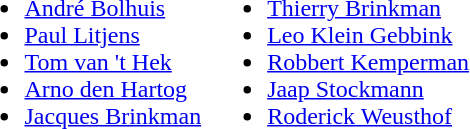<table>
<tr style="vertical-align:top">
<td><br><ul><li><a href='#'>André Bolhuis</a></li><li><a href='#'>Paul Litjens</a></li><li><a href='#'>Tom van 't Hek</a></li><li><a href='#'>Arno den Hartog</a></li><li><a href='#'>Jacques Brinkman</a></li></ul></td>
<td><br><ul><li><a href='#'>Thierry Brinkman</a></li><li><a href='#'>Leo Klein Gebbink</a></li><li><a href='#'>Robbert Kemperman</a></li><li><a href='#'>Jaap Stockmann</a></li><li><a href='#'>Roderick Weusthof</a></li></ul></td>
</tr>
</table>
